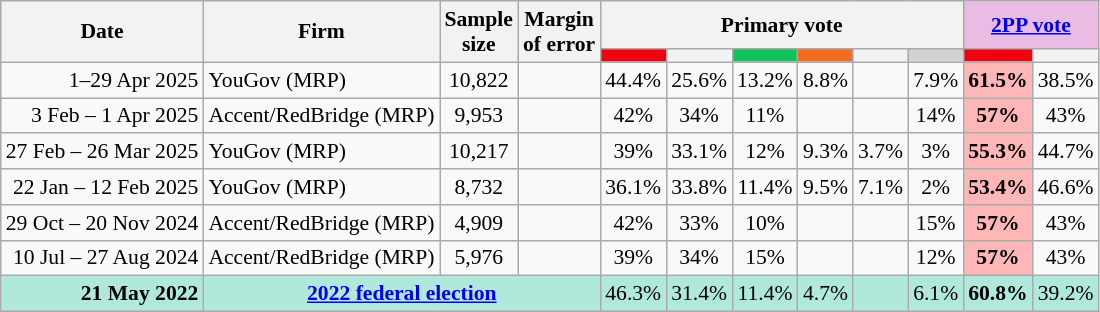<table class="nowrap wikitable tpl-blanktable" style=text-align:center;font-size:90%>
<tr>
<th rowspan=2>Date</th>
<th rowspan=2>Firm</th>
<th rowspan=2>Sample<br>size</th>
<th rowspan=2>Margin<br>of error</th>
<th colspan=6>Primary vote</th>
<th colspan=2 class=unsortable style=background:#ebbce3><a href='#'>2PP vote</a></th>
</tr>
<tr>
<th style="background:#F00011"></th>
<th style=background:></th>
<th style=background:#10C25B></th>
<th style=background:#f36c21></th>
<th style=background:></th>
<th style=background:lightgray></th>
<th style="background:#F00011"></th>
<th style=background:></th>
</tr>
<tr>
<td align=right>1–29 Apr 2025</td>
<td align=left>YouGov (MRP)</td>
<td>10,822</td>
<td></td>
<td>44.4%</td>
<td>25.6%</td>
<td>13.2%</td>
<td>8.8%</td>
<td></td>
<td>7.9%</td>
<th style="background:#FFB6B6">61.5%</th>
<td>38.5%</td>
</tr>
<tr>
<td align=right>3 Feb – 1 Apr 2025</td>
<td align=left>Accent/RedBridge (MRP)</td>
<td>9,953</td>
<td></td>
<td>42%</td>
<td>34%</td>
<td>11%</td>
<td></td>
<td></td>
<td>14%</td>
<th style="background:#FFB6B6">57%</th>
<td>43%</td>
</tr>
<tr>
<td align=right>27 Feb – 26 Mar 2025</td>
<td align=left>YouGov (MRP)</td>
<td>10,217</td>
<td></td>
<td>39%</td>
<td>33.1%</td>
<td>12%</td>
<td>9.3%</td>
<td>3.7%</td>
<td>3%</td>
<th style="background:#FFB6B6">55.3%</th>
<td>44.7%</td>
</tr>
<tr>
<td align=right>22 Jan – 12 Feb 2025</td>
<td align=left>YouGov (MRP)</td>
<td>8,732</td>
<td></td>
<td>36.1%</td>
<td>33.8%</td>
<td>11.4%</td>
<td>9.5%</td>
<td>7.1%</td>
<td>2%</td>
<th style="background:#FFB6B6">53.4%</th>
<td>46.6%</td>
</tr>
<tr>
<td align=right>29 Oct – 20 Nov 2024</td>
<td align=left>Accent/RedBridge (MRP)</td>
<td>4,909</td>
<td></td>
<td>42%</td>
<td>33%</td>
<td>10%</td>
<td></td>
<td></td>
<td>15%</td>
<th style="background:#FFB6B6">57%</th>
<td>43%</td>
</tr>
<tr>
<td align=right>10 Jul – 27 Aug 2024</td>
<td align=left>Accent/RedBridge (MRP)</td>
<td>5,976</td>
<td></td>
<td>39%</td>
<td>34%</td>
<td>15%</td>
<td></td>
<td></td>
<td>12%</td>
<th style="background:#FFB6B6">57%</th>
<td>43%</td>
</tr>
<tr style="background:#b0e9db">
<td style="text-align:right" data-sort-value="21-May-2022"><strong>21 May 2022</strong></td>
<td colspan="3" style="text-align:center"><strong><a href='#'>2022 federal election</a></strong></td>
<td>46.3%</td>
<td>31.4%</td>
<td>11.4%</td>
<td>4.7%</td>
<td></td>
<td>6.1%</td>
<td><strong>60.8%</strong></td>
<td>39.2%</td>
</tr>
</table>
